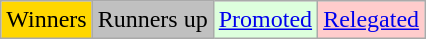<table class="wikitable" align="center">
<tr>
<td bgcolor=gold>Winners</td>
<td bgcolor=silver>Runners up</td>
<td bgcolor="#ddffdd"><a href='#'>Promoted</a></td>
<td bgcolor="#ffcccc"><a href='#'>Relegated</a></td>
</tr>
</table>
